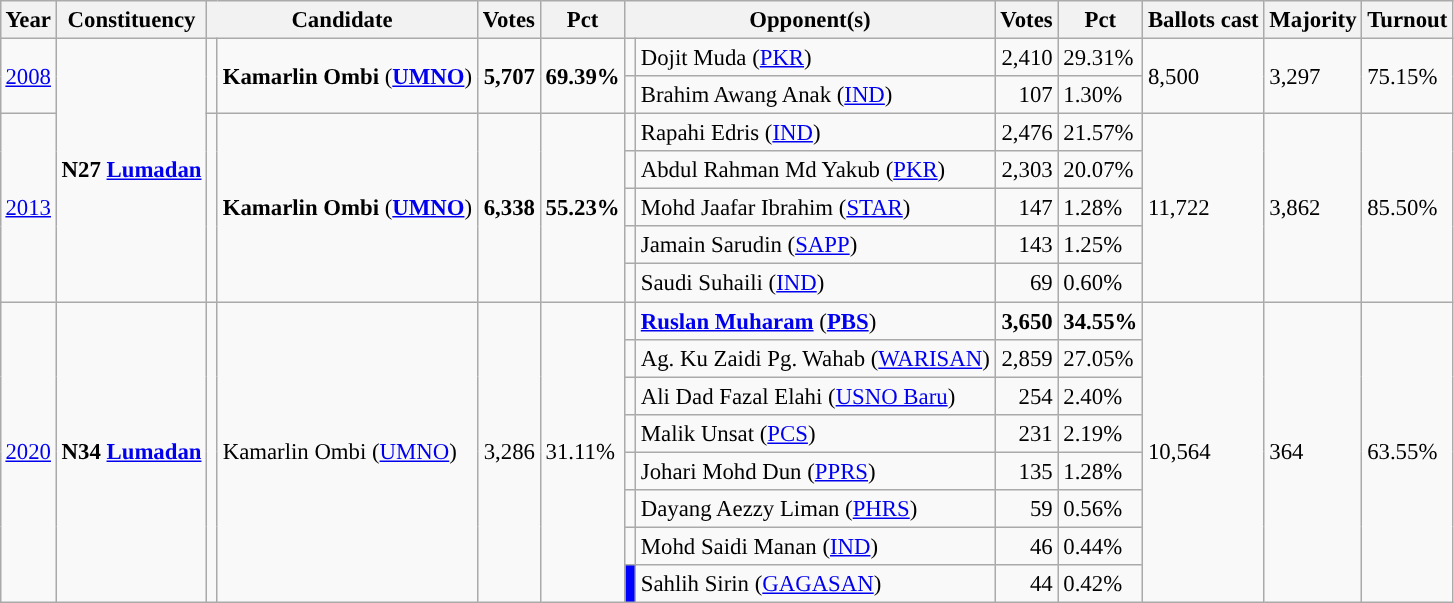<table class="wikitable" style="margin:0.5em ; font-size:95%">
<tr>
<th>Year</th>
<th>Constituency</th>
<th colspan=2>Candidate</th>
<th>Votes</th>
<th>Pct</th>
<th colspan=2>Opponent(s)</th>
<th>Votes</th>
<th>Pct</th>
<th>Ballots cast</th>
<th>Majority</th>
<th>Turnout</th>
</tr>
<tr>
<td rowspan=2><a href='#'>2008</a></td>
<td rowspan=7><strong>N27 <a href='#'>Lumadan</a></strong></td>
<td rowspan=2 ></td>
<td rowspan=2><strong>Kamarlin Ombi</strong> (<a href='#'><strong>UMNO</strong></a>)</td>
<td rowspan=2 align="right"><strong>5,707</strong></td>
<td rowspan=2><strong>69.39%</strong></td>
<td></td>
<td>Dojit Muda (<a href='#'>PKR</a>)</td>
<td align="right">2,410</td>
<td>29.31%</td>
<td rowspan=2>8,500</td>
<td rowspan=2>3,297</td>
<td rowspan=2>75.15%</td>
</tr>
<tr>
<td></td>
<td>Brahim Awang Anak (<a href='#'>IND</a>)</td>
<td align="right">107</td>
<td>1.30%</td>
</tr>
<tr>
<td rowspan=5><a href='#'>2013</a></td>
<td rowspan=5 ></td>
<td rowspan=5><strong>Kamarlin Ombi</strong> (<a href='#'><strong>UMNO</strong></a>)</td>
<td rowspan=5 align="right"><strong>6,338</strong></td>
<td rowspan=5><strong>55.23%</strong></td>
<td></td>
<td>Rapahi Edris (<a href='#'>IND</a>)</td>
<td align="right">2,476</td>
<td>21.57%</td>
<td rowspan=5>11,722</td>
<td rowspan=5>3,862</td>
<td rowspan=5>85.50%</td>
</tr>
<tr>
<td></td>
<td>Abdul Rahman Md Yakub (<a href='#'>PKR</a>)</td>
<td align="right">2,303</td>
<td>20.07%</td>
</tr>
<tr>
<td></td>
<td>Mohd Jaafar Ibrahim (<a href='#'>STAR</a>)</td>
<td align="right">147</td>
<td>1.28%</td>
</tr>
<tr>
<td></td>
<td>Jamain Sarudin (<a href='#'>SAPP</a>)</td>
<td align="right">143</td>
<td>1.25%</td>
</tr>
<tr>
<td></td>
<td>Saudi Suhaili (<a href='#'>IND</a>)</td>
<td align="right">69</td>
<td>0.60%</td>
</tr>
<tr>
<td rowspan=8><a href='#'>2020</a></td>
<td rowspan=8><strong>N34 <a href='#'>Lumadan</a></strong></td>
<td rowspan=8 ></td>
<td rowspan=8>Kamarlin Ombi (<a href='#'>UMNO</a>)</td>
<td rowspan=8 align="right">3,286</td>
<td rowspan=8>31.11%</td>
<td></td>
<td><strong><a href='#'>Ruslan Muharam</a></strong> (<a href='#'><strong>PBS</strong></a>)</td>
<td align="right"><strong>3,650</strong></td>
<td><strong>34.55%</strong></td>
<td rowspan=8>10,564</td>
<td rowspan=8>364</td>
<td rowspan=8>63.55%</td>
</tr>
<tr>
<td></td>
<td>Ag. Ku Zaidi Pg. Wahab (<a href='#'>WARISAN</a>)</td>
<td align="right">2,859</td>
<td>27.05%</td>
</tr>
<tr>
<td bgcolor=></td>
<td>Ali Dad Fazal Elahi (<a href='#'>USNO Baru</a>)</td>
<td align="right">254</td>
<td>2.40%</td>
</tr>
<tr>
<td></td>
<td>Malik Unsat (<a href='#'>PCS</a>)</td>
<td align="right">231</td>
<td>2.19%</td>
</tr>
<tr>
<td></td>
<td>Johari Mohd Dun (<a href='#'>PPRS</a>)</td>
<td align="right">135</td>
<td>1.28%</td>
</tr>
<tr>
<td></td>
<td>Dayang Aezzy Liman (<a href='#'>PHRS</a>)</td>
<td align="right">59</td>
<td>0.56%</td>
</tr>
<tr>
<td></td>
<td>Mohd Saidi Manan (<a href='#'>IND</a>)</td>
<td align="right">46</td>
<td>0.44%</td>
</tr>
<tr>
<td bgcolor=blue></td>
<td>Sahlih Sirin (<a href='#'>GAGASAN</a>)</td>
<td align="right">44</td>
<td>0.42%</td>
</tr>
</table>
